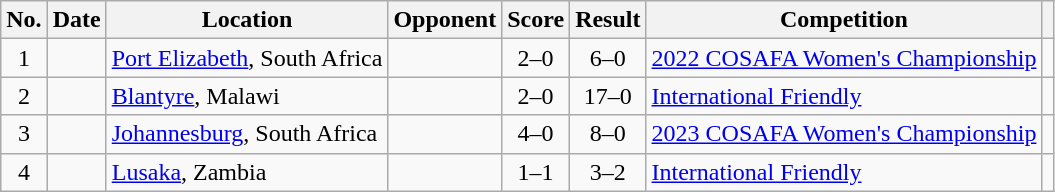<table class="wikitable sortable">
<tr>
<th scope="col">No.</th>
<th scope="col">Date</th>
<th scope="col">Location</th>
<th scope="col">Opponent</th>
<th scope="col">Score</th>
<th scope="col">Result</th>
<th scope="col">Competition</th>
<th scope="col" class="unsortable"></th>
</tr>
<tr>
<td style="text-align:center">1</td>
<td></td>
<td><a href='#'>Port Elizabeth</a>, South Africa</td>
<td></td>
<td style="text-align:center">2–0</td>
<td style="text-align:center">6–0</td>
<td><a href='#'>2022 COSAFA Women's Championship</a></td>
<td></td>
</tr>
<tr>
<td style="text-align:center">2</td>
<td></td>
<td><a href='#'>Blantyre</a>, Malawi</td>
<td></td>
<td style="text-align:center">2–0</td>
<td style="text-align:center">17–0</td>
<td><a href='#'>International Friendly</a></td>
<td></td>
</tr>
<tr>
<td style="text-align:center">3</td>
<td></td>
<td><a href='#'>Johannesburg</a>, South Africa</td>
<td></td>
<td style="text-align:center">4–0</td>
<td style="text-align:center">8–0</td>
<td><a href='#'>2023 COSAFA Women's Championship</a></td>
<td></td>
</tr>
<tr>
<td style="text-align:center">4</td>
<td></td>
<td><a href='#'>Lusaka</a>, Zambia</td>
<td></td>
<td style="text-align:center">1–1</td>
<td style="text-align:center">3–2</td>
<td><a href='#'>International Friendly</a></td>
<td></td>
</tr>
</table>
